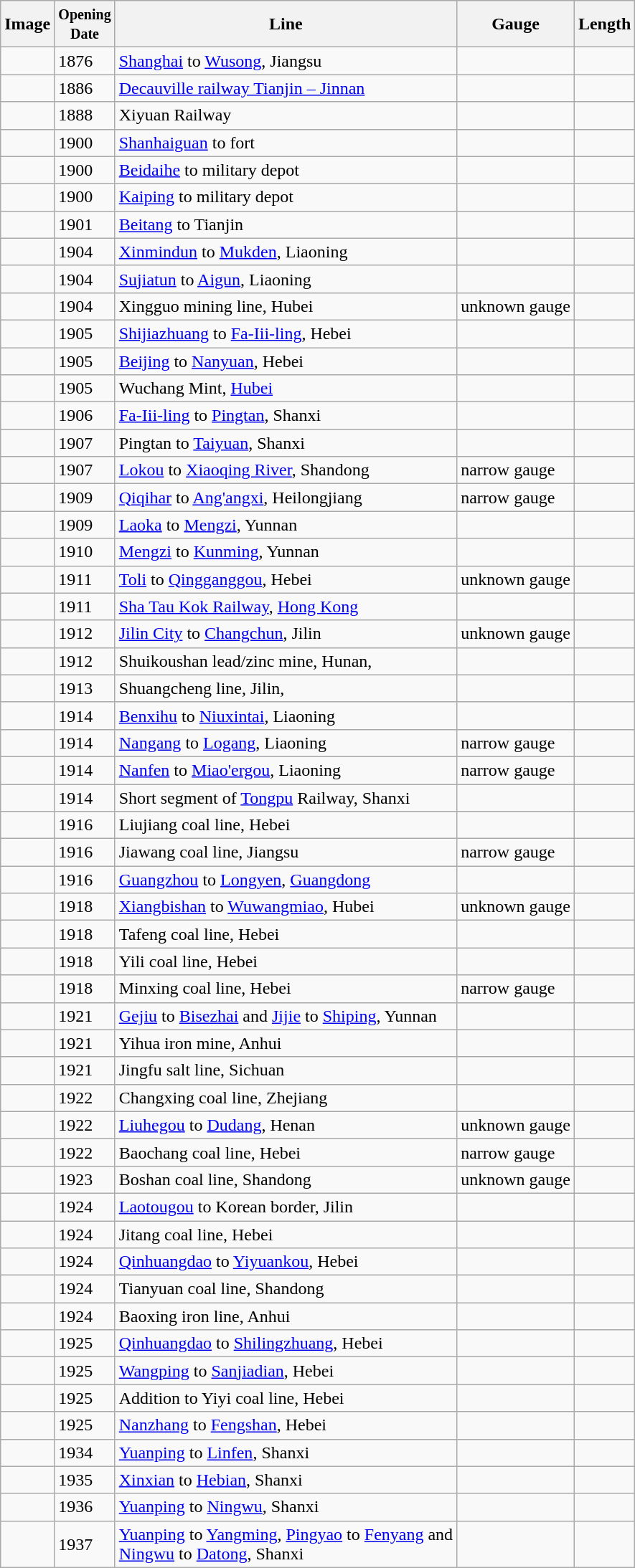<table class="wikitable">
<tr>
<th>Image</th>
<th><small>Opening<br> Date</small></th>
<th>Line</th>
<th>Gauge</th>
<th>Length</th>
</tr>
<tr>
<td></td>
<td>1876</td>
<td><a href='#'>Shanghai</a> to <a href='#'>Wusong</a>, Jiangsu</td>
<td></td>
<td></td>
</tr>
<tr>
<td></td>
<td>1886</td>
<td><a href='#'>Decauville railway Tianjin – Jinnan</a></td>
<td></td>
<td></td>
</tr>
<tr>
<td></td>
<td>1888</td>
<td>Xiyuan Railway</td>
<td></td>
<td></td>
</tr>
<tr>
<td></td>
<td>1900</td>
<td><a href='#'>Shanhaiguan</a> to fort</td>
<td></td>
<td></td>
</tr>
<tr>
<td></td>
<td>1900</td>
<td><a href='#'>Beidaihe</a> to military depot</td>
<td></td>
<td></td>
</tr>
<tr>
<td></td>
<td>1900</td>
<td><a href='#'>Kaiping</a> to military depot</td>
<td></td>
<td></td>
</tr>
<tr>
<td></td>
<td>1901</td>
<td><a href='#'>Beitang</a> to Tianjin</td>
<td></td>
<td></td>
</tr>
<tr>
<td></td>
<td>1904</td>
<td><a href='#'>Xinmindun</a> to <a href='#'>Mukden</a>, Liaoning</td>
<td></td>
<td></td>
</tr>
<tr>
<td></td>
<td>1904</td>
<td><a href='#'>Sujiatun</a> to <a href='#'>Aigun</a>, Liaoning</td>
<td></td>
<td></td>
</tr>
<tr>
<td></td>
<td>1904</td>
<td>Xingguo mining line, Hubei</td>
<td>unknown gauge</td>
<td></td>
</tr>
<tr>
<td></td>
<td>1905</td>
<td><a href='#'>Shijiazhuang</a> to <a href='#'>Fa-Iii-ling</a>, Hebei</td>
<td></td>
<td></td>
</tr>
<tr>
<td></td>
<td>1905</td>
<td><a href='#'>Beijing</a> to <a href='#'>Nanyuan</a>, Hebei</td>
<td></td>
<td></td>
</tr>
<tr>
<td></td>
<td>1905</td>
<td>Wuchang Mint, <a href='#'>Hubei</a></td>
<td></td>
<td></td>
</tr>
<tr>
<td></td>
<td>1906</td>
<td><a href='#'>Fa-Iii-ling</a> to <a href='#'>Pingtan</a>, Shanxi</td>
<td></td>
<td></td>
</tr>
<tr>
<td></td>
<td>1907</td>
<td>Pingtan to <a href='#'>Taiyuan</a>, Shanxi</td>
<td></td>
<td></td>
</tr>
<tr>
<td></td>
<td>1907</td>
<td><a href='#'>Lokou</a> to <a href='#'>Xiaoqing River</a>, Shandong</td>
<td>narrow gauge</td>
<td></td>
</tr>
<tr>
<td></td>
<td>1909</td>
<td><a href='#'>Qiqihar</a> to <a href='#'>Ang'angxi</a>, Heilongjiang</td>
<td>narrow gauge</td>
<td></td>
</tr>
<tr>
<td></td>
<td>1909</td>
<td><a href='#'>Laoka</a> to <a href='#'>Mengzi</a>, Yunnan</td>
<td></td>
<td></td>
</tr>
<tr>
<td></td>
<td>1910</td>
<td><a href='#'>Mengzi</a> to <a href='#'>Kunming</a>, Yunnan</td>
<td></td>
<td></td>
</tr>
<tr>
<td></td>
<td>1911</td>
<td><a href='#'>Toli</a> to <a href='#'>Qingganggou</a>, Hebei</td>
<td>unknown gauge</td>
<td></td>
</tr>
<tr>
<td></td>
<td>1911</td>
<td><a href='#'>Sha Tau Kok Railway</a>, <a href='#'>Hong Kong</a></td>
<td></td>
<td></td>
</tr>
<tr>
<td></td>
<td>1912</td>
<td><a href='#'>Jilin City</a> to <a href='#'>Changchun</a>, Jilin</td>
<td>unknown gauge</td>
<td></td>
</tr>
<tr>
<td></td>
<td>1912</td>
<td>Shuikoushan lead/zinc mine, Hunan,</td>
<td></td>
<td></td>
</tr>
<tr>
<td></td>
<td>1913</td>
<td>Shuangcheng line, Jilin,</td>
<td></td>
<td></td>
</tr>
<tr>
<td></td>
<td>1914</td>
<td><a href='#'>Benxihu</a> to <a href='#'>Niuxintai</a>, Liaoning</td>
<td></td>
<td></td>
</tr>
<tr>
<td></td>
<td>1914</td>
<td><a href='#'>Nangang</a> to <a href='#'>Logang</a>, Liaoning</td>
<td>narrow gauge</td>
<td></td>
</tr>
<tr>
<td></td>
<td>1914</td>
<td><a href='#'>Nanfen</a> to <a href='#'>Miao'ergou</a>, Liaoning</td>
<td>narrow gauge</td>
<td></td>
</tr>
<tr>
<td></td>
<td>1914</td>
<td>Short segment of <a href='#'>Tongpu</a> Railway, Shanxi</td>
<td></td>
<td></td>
</tr>
<tr>
<td></td>
<td>1916</td>
<td>Liujiang coal line, Hebei</td>
<td></td>
<td></td>
</tr>
<tr>
<td></td>
<td>1916</td>
<td>Jiawang coal line, Jiangsu</td>
<td>narrow gauge</td>
<td></td>
</tr>
<tr>
<td></td>
<td>1916</td>
<td><a href='#'>Guangzhou</a> to <a href='#'>Longyen</a>, <a href='#'>Guangdong</a></td>
<td></td>
<td></td>
</tr>
<tr>
<td></td>
<td>1918</td>
<td><a href='#'>Xiangbishan</a> to <a href='#'>Wuwangmiao</a>, Hubei</td>
<td>unknown gauge</td>
<td></td>
</tr>
<tr>
<td></td>
<td>1918</td>
<td>Tafeng coal line, Hebei</td>
<td></td>
<td></td>
</tr>
<tr>
<td></td>
<td>1918</td>
<td>Yili coal line, Hebei</td>
<td></td>
<td></td>
</tr>
<tr>
<td></td>
<td>1918</td>
<td>Minxing coal line, Hebei</td>
<td>narrow gauge</td>
<td></td>
</tr>
<tr>
<td></td>
<td>1921</td>
<td><a href='#'>Gejiu</a> to <a href='#'>Bisezhai</a> and <a href='#'>Jijie</a> to <a href='#'>Shiping</a>, Yunnan</td>
<td></td>
<td></td>
</tr>
<tr>
<td></td>
<td>1921</td>
<td>Yihua iron mine, Anhui</td>
<td></td>
<td></td>
</tr>
<tr>
<td></td>
<td>1921</td>
<td>Jingfu salt line, Sichuan</td>
<td></td>
<td></td>
</tr>
<tr>
<td></td>
<td>1922</td>
<td>Changxing coal line, Zhejiang</td>
<td></td>
<td></td>
</tr>
<tr>
<td></td>
<td>1922</td>
<td><a href='#'>Liuhegou</a> to <a href='#'>Dudang</a>, Henan</td>
<td>unknown gauge</td>
<td></td>
</tr>
<tr>
<td></td>
<td>1922</td>
<td>Baochang coal line, Hebei</td>
<td>narrow gauge</td>
<td></td>
</tr>
<tr>
<td></td>
<td>1923</td>
<td>Boshan coal line, Shandong</td>
<td>unknown gauge</td>
<td></td>
</tr>
<tr>
<td></td>
<td>1924</td>
<td><a href='#'>Laotougou</a> to Korean border, Jilin</td>
<td></td>
<td></td>
</tr>
<tr>
<td></td>
<td>1924</td>
<td>Jitang coal line, Hebei</td>
<td></td>
<td></td>
</tr>
<tr>
<td></td>
<td>1924</td>
<td><a href='#'>Qinhuangdao</a> to <a href='#'>Yiyuankou</a>, Hebei</td>
<td></td>
<td></td>
</tr>
<tr>
<td></td>
<td>1924</td>
<td>Tianyuan coal line, Shandong</td>
<td></td>
<td></td>
</tr>
<tr>
<td></td>
<td>1924</td>
<td>Baoxing iron line, Anhui</td>
<td></td>
<td></td>
</tr>
<tr>
<td></td>
<td>1925</td>
<td><a href='#'>Qinhuangdao</a> to <a href='#'>Shilingzhuang</a>, Hebei</td>
<td></td>
<td></td>
</tr>
<tr>
<td></td>
<td>1925</td>
<td><a href='#'>Wangping</a> to <a href='#'>Sanjiadian</a>, Hebei</td>
<td></td>
<td></td>
</tr>
<tr>
<td></td>
<td>1925</td>
<td>Addition to Yiyi coal line, Hebei</td>
<td></td>
<td></td>
</tr>
<tr>
<td></td>
<td>1925</td>
<td><a href='#'>Nanzhang</a> to <a href='#'>Fengshan</a>, Hebei</td>
<td></td>
<td></td>
</tr>
<tr>
<td></td>
<td>1934</td>
<td><a href='#'>Yuanping</a> to <a href='#'>Linfen</a>, Shanxi</td>
<td></td>
<td></td>
</tr>
<tr>
<td></td>
<td>1935</td>
<td><a href='#'>Xinxian</a> to <a href='#'>Hebian</a>, Shanxi</td>
<td></td>
<td></td>
</tr>
<tr>
<td></td>
<td>1936</td>
<td><a href='#'>Yuanping</a> to <a href='#'>Ningwu</a>, Shanxi</td>
<td></td>
<td></td>
</tr>
<tr>
<td></td>
<td>1937</td>
<td><a href='#'>Yuanping</a> to <a href='#'>Yangming</a>, <a href='#'>Pingyao</a> to <a href='#'>Fenyang</a> and<br> <a href='#'>Ningwu</a> to <a href='#'>Datong</a>, Shanxi</td>
<td></td>
<td></td>
</tr>
</table>
